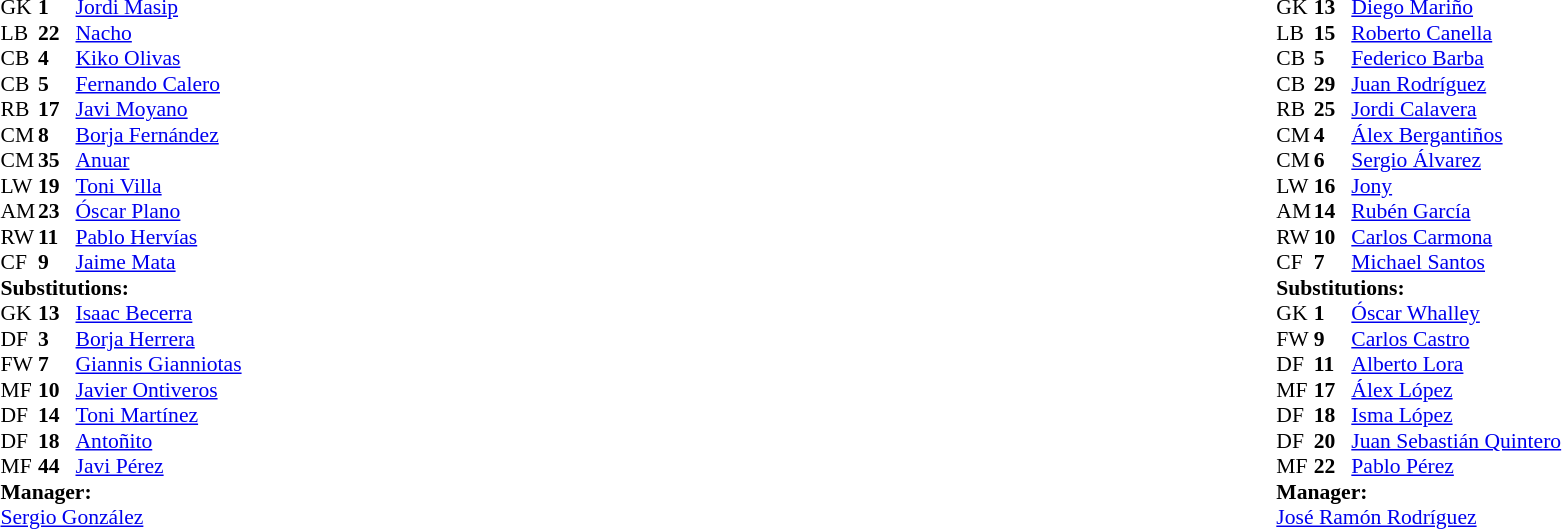<table width="100%">
<tr>
<td valign="top" width="50%"><br><table style="font-size: 90%" cellspacing="0" cellpadding="0">
<tr>
<th width="25"></th>
<th width="25"></th>
</tr>
<tr>
<td>GK</td>
<td><strong>1</strong></td>
<td> <a href='#'>Jordi Masip</a></td>
</tr>
<tr>
<td>LB</td>
<td><strong>22</strong></td>
<td> <a href='#'>Nacho</a></td>
</tr>
<tr>
<td>CB</td>
<td><strong>4</strong></td>
<td> <a href='#'>Kiko Olivas</a></td>
</tr>
<tr>
<td>CB</td>
<td><strong>5</strong></td>
<td> <a href='#'>Fernando Calero</a></td>
</tr>
<tr>
<td>RB</td>
<td><strong>17</strong></td>
<td> <a href='#'>Javi Moyano</a></td>
</tr>
<tr>
<td>CM</td>
<td><strong>8</strong></td>
<td> <a href='#'>Borja Fernández</a></td>
<td></td>
</tr>
<tr>
<td>CM</td>
<td><strong>35</strong></td>
<td> <a href='#'>Anuar</a></td>
<td></td>
<td></td>
</tr>
<tr>
<td>LW</td>
<td><strong>19</strong></td>
<td> <a href='#'>Toni Villa</a></td>
<td></td>
<td></td>
</tr>
<tr>
<td>AM</td>
<td><strong>23</strong></td>
<td> <a href='#'>Óscar Plano</a></td>
</tr>
<tr>
<td>RW</td>
<td><strong>11</strong></td>
<td> <a href='#'>Pablo Hervías</a></td>
<td></td>
<td></td>
</tr>
<tr>
<td>CF</td>
<td><strong>9</strong></td>
<td> <a href='#'>Jaime Mata</a></td>
<td></td>
</tr>
<tr>
<td colspan=3><strong>Substitutions:</strong></td>
</tr>
<tr>
<td>GK</td>
<td><strong>13</strong></td>
<td> <a href='#'>Isaac Becerra</a></td>
</tr>
<tr>
<td>DF</td>
<td><strong>3</strong></td>
<td> <a href='#'>Borja Herrera</a></td>
</tr>
<tr>
<td>FW</td>
<td><strong>7</strong></td>
<td> <a href='#'>Giannis Gianniotas</a></td>
<td></td>
<td></td>
</tr>
<tr>
<td>MF</td>
<td><strong>10</strong></td>
<td> <a href='#'>Javier Ontiveros</a></td>
<td></td>
<td></td>
</tr>
<tr>
<td>DF</td>
<td><strong>14</strong></td>
<td> <a href='#'>Toni Martínez</a></td>
</tr>
<tr>
<td>DF</td>
<td><strong>18</strong></td>
<td> <a href='#'>Antoñito</a></td>
</tr>
<tr>
<td>MF</td>
<td><strong>44</strong></td>
<td> <a href='#'>Javi Pérez</a></td>
<td></td>
<td></td>
</tr>
<tr>
<td colspan=3><strong>Manager:</strong></td>
</tr>
<tr>
<td colspan=3> <a href='#'>Sergio González</a></td>
</tr>
</table>
</td>
<td valign="top"></td>
<td valign="top" width="50%"><br><table style="font-size: 90%" cellspacing="0" cellpadding="0" align="center">
<tr>
<th width=25></th>
<th width=25></th>
</tr>
<tr>
<td>GK</td>
<td><strong>13</strong></td>
<td> <a href='#'>Diego Mariño</a></td>
</tr>
<tr>
<td>LB</td>
<td><strong>15</strong></td>
<td> <a href='#'>Roberto Canella</a></td>
</tr>
<tr>
<td>CB</td>
<td><strong>5</strong></td>
<td> <a href='#'>Federico Barba</a></td>
</tr>
<tr>
<td>CB</td>
<td><strong>29</strong></td>
<td> <a href='#'>Juan Rodríguez</a></td>
</tr>
<tr>
<td>RB</td>
<td><strong>25</strong></td>
<td> <a href='#'>Jordi Calavera</a></td>
<td></td>
</tr>
<tr>
<td>CM</td>
<td><strong>4</strong></td>
<td> <a href='#'>Álex Bergantiños</a></td>
</tr>
<tr>
<td>CM</td>
<td><strong>6</strong></td>
<td> <a href='#'>Sergio Álvarez</a></td>
<td></td>
</tr>
<tr>
<td>LW</td>
<td><strong>16</strong></td>
<td> <a href='#'>Jony</a></td>
</tr>
<tr>
<td>AM</td>
<td><strong>14</strong></td>
<td> <a href='#'>Rubén García</a></td>
<td></td>
<td></td>
</tr>
<tr>
<td>RW</td>
<td><strong>10</strong></td>
<td> <a href='#'>Carlos Carmona</a></td>
<td></td>
</tr>
<tr>
<td>CF</td>
<td><strong>7</strong></td>
<td> <a href='#'>Michael Santos</a></td>
</tr>
<tr>
<td colspan=3><strong>Substitutions:</strong></td>
</tr>
<tr>
<td>GK</td>
<td><strong>1</strong></td>
<td> <a href='#'>Óscar Whalley</a></td>
</tr>
<tr>
<td>FW</td>
<td><strong>9</strong></td>
<td> <a href='#'>Carlos Castro</a></td>
</tr>
<tr>
<td>DF</td>
<td><strong>11</strong></td>
<td> <a href='#'>Alberto Lora</a></td>
</tr>
<tr>
<td>MF</td>
<td><strong>17</strong></td>
<td> <a href='#'>Álex López</a></td>
<td></td>
<td></td>
</tr>
<tr>
<td>DF</td>
<td><strong>18</strong></td>
<td> <a href='#'>Isma López</a></td>
</tr>
<tr>
<td>DF</td>
<td><strong>20</strong></td>
<td> <a href='#'>Juan Sebastián Quintero</a></td>
</tr>
<tr>
<td>MF</td>
<td><strong>22</strong></td>
<td> <a href='#'>Pablo Pérez</a></td>
</tr>
<tr>
<td colspan=3><strong>Manager:</strong></td>
</tr>
<tr>
<td colspan=3> <a href='#'>José Ramón Rodríguez</a></td>
</tr>
</table>
</td>
</tr>
</table>
